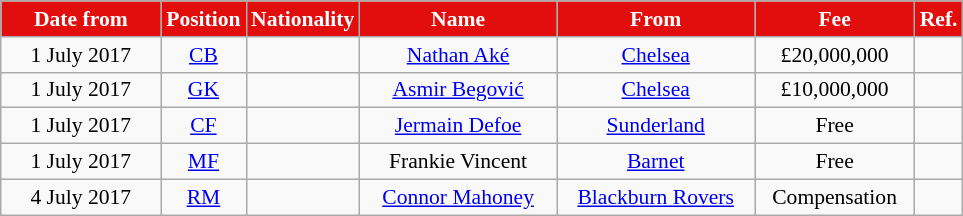<table class="wikitable" style="text-align:center; font-size:90%; ">
<tr>
<th style="background:#E20E0E; color:white; width:100px;">Date from</th>
<th style="background:#E20E0E; color:white; width:50px;">Position</th>
<th style="background:#E20E0E; color:white; width:50px;">Nationality</th>
<th style="background:#E20E0E; color:white; width:125px;">Name</th>
<th style="background:#E20E0E; color:white; width:125px;">From</th>
<th style="background:#E20E0E; color:white; width:100px;">Fee</th>
<th style="background:#E20E0E; color:white; width:25px;">Ref.</th>
</tr>
<tr>
<td>1 July 2017</td>
<td><a href='#'>CB</a></td>
<td></td>
<td><a href='#'>Nathan Aké</a></td>
<td><a href='#'>Chelsea</a></td>
<td>£20,000,000</td>
<td></td>
</tr>
<tr>
<td>1 July 2017</td>
<td><a href='#'>GK</a></td>
<td></td>
<td><a href='#'>Asmir Begović</a></td>
<td><a href='#'>Chelsea</a></td>
<td>£10,000,000</td>
<td></td>
</tr>
<tr>
<td>1 July 2017</td>
<td><a href='#'>CF</a></td>
<td></td>
<td><a href='#'>Jermain Defoe</a></td>
<td><a href='#'>Sunderland</a></td>
<td>Free</td>
<td></td>
</tr>
<tr>
<td>1 July 2017</td>
<td><a href='#'>MF</a></td>
<td></td>
<td>Frankie Vincent</td>
<td><a href='#'>Barnet</a></td>
<td>Free</td>
<td></td>
</tr>
<tr>
<td>4 July 2017</td>
<td><a href='#'>RM</a></td>
<td></td>
<td><a href='#'>Connor Mahoney</a></td>
<td><a href='#'>Blackburn Rovers</a></td>
<td>Compensation</td>
<td></td>
</tr>
</table>
